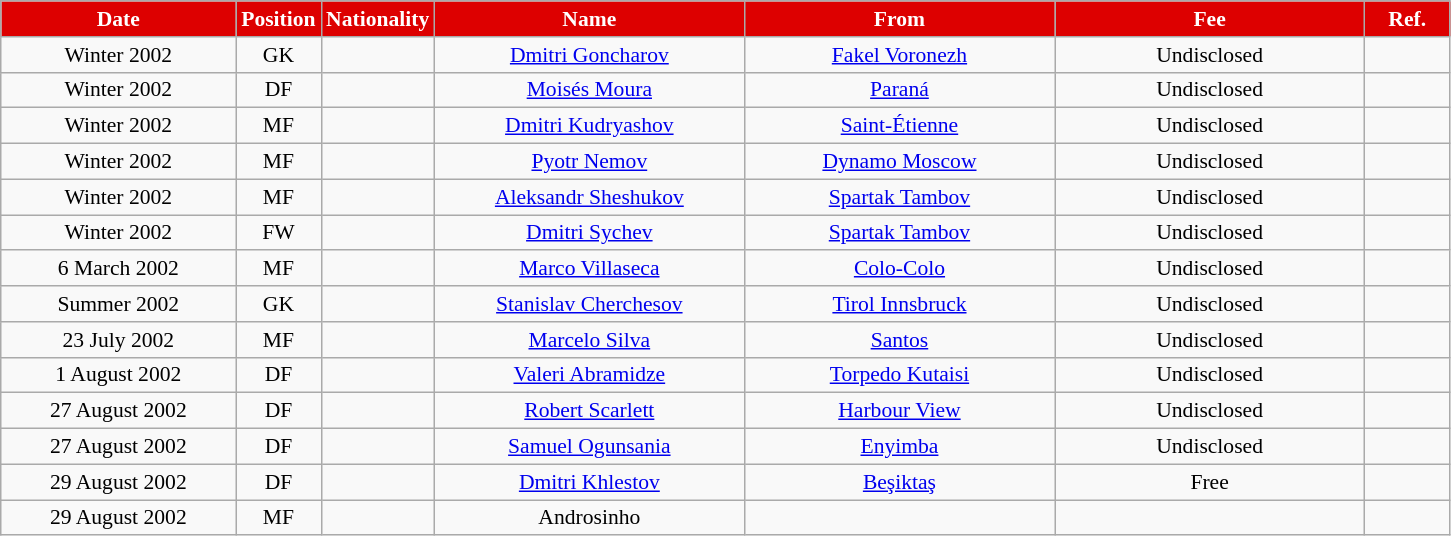<table class="wikitable"  style="text-align:center; font-size:90%; ">
<tr>
<th style="background:#DD0000; color:white; width:150px;">Date</th>
<th style="background:#DD0000; color:white; width:50px;">Position</th>
<th style="background:#DD0000; color:white; width:50px;">Nationality</th>
<th style="background:#DD0000; color:white; width:200px;">Name</th>
<th style="background:#DD0000; color:white; width:200px;">From</th>
<th style="background:#DD0000; color:white; width:200px;">Fee</th>
<th style="background:#DD0000; color:white; width:50px;">Ref.</th>
</tr>
<tr>
<td>Winter 2002</td>
<td>GK</td>
<td></td>
<td><a href='#'>Dmitri Goncharov</a></td>
<td><a href='#'>Fakel Voronezh</a></td>
<td>Undisclosed</td>
<td></td>
</tr>
<tr>
<td>Winter 2002</td>
<td>DF</td>
<td></td>
<td><a href='#'>Moisés Moura</a></td>
<td><a href='#'>Paraná</a></td>
<td>Undisclosed</td>
<td></td>
</tr>
<tr>
<td>Winter 2002</td>
<td>MF</td>
<td></td>
<td><a href='#'>Dmitri Kudryashov</a></td>
<td><a href='#'>Saint-Étienne</a></td>
<td>Undisclosed</td>
<td></td>
</tr>
<tr>
<td>Winter 2002</td>
<td>MF</td>
<td></td>
<td><a href='#'>Pyotr Nemov</a></td>
<td><a href='#'>Dynamo Moscow</a></td>
<td>Undisclosed</td>
<td></td>
</tr>
<tr>
<td>Winter 2002</td>
<td>MF</td>
<td></td>
<td><a href='#'>Aleksandr Sheshukov</a></td>
<td><a href='#'>Spartak Tambov</a></td>
<td>Undisclosed</td>
<td></td>
</tr>
<tr>
<td>Winter 2002</td>
<td>FW</td>
<td></td>
<td><a href='#'>Dmitri Sychev</a></td>
<td><a href='#'>Spartak Tambov</a></td>
<td>Undisclosed</td>
<td></td>
</tr>
<tr>
<td>6 March 2002</td>
<td>MF</td>
<td></td>
<td><a href='#'>Marco Villaseca</a></td>
<td><a href='#'>Colo-Colo</a></td>
<td>Undisclosed</td>
<td></td>
</tr>
<tr>
<td>Summer 2002</td>
<td>GK</td>
<td></td>
<td><a href='#'>Stanislav Cherchesov</a></td>
<td><a href='#'>Tirol Innsbruck</a></td>
<td>Undisclosed</td>
<td></td>
</tr>
<tr>
<td>23 July 2002</td>
<td>MF</td>
<td></td>
<td><a href='#'>Marcelo Silva</a></td>
<td><a href='#'>Santos</a></td>
<td>Undisclosed</td>
<td></td>
</tr>
<tr>
<td>1 August 2002</td>
<td>DF</td>
<td></td>
<td><a href='#'>Valeri Abramidze</a></td>
<td><a href='#'>Torpedo Kutaisi</a></td>
<td>Undisclosed</td>
<td></td>
</tr>
<tr>
<td>27 August 2002</td>
<td>DF</td>
<td></td>
<td><a href='#'>Robert Scarlett</a></td>
<td><a href='#'>Harbour View</a></td>
<td>Undisclosed</td>
<td></td>
</tr>
<tr>
<td>27 August 2002</td>
<td>DF</td>
<td></td>
<td><a href='#'>Samuel Ogunsania</a></td>
<td><a href='#'>Enyimba</a></td>
<td>Undisclosed</td>
<td></td>
</tr>
<tr>
<td>29 August 2002</td>
<td>DF</td>
<td></td>
<td><a href='#'>Dmitri Khlestov</a></td>
<td><a href='#'>Beşiktaş</a></td>
<td>Free</td>
<td></td>
</tr>
<tr>
<td>29 August 2002</td>
<td>MF</td>
<td></td>
<td>Androsinho</td>
<td></td>
<td></td>
<td></td>
</tr>
</table>
